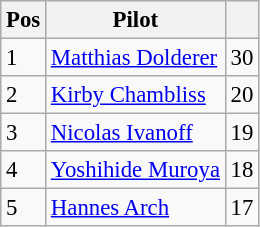<table class="wikitable" style="font-size: 95%;">
<tr>
<th>Pos</th>
<th>Pilot</th>
<th></th>
</tr>
<tr>
<td>1</td>
<td> <a href='#'>Matthias Dolderer</a></td>
<td align="right">30</td>
</tr>
<tr>
<td>2</td>
<td> <a href='#'>Kirby Chambliss</a></td>
<td align="right">20</td>
</tr>
<tr>
<td>3</td>
<td> <a href='#'>Nicolas Ivanoff</a></td>
<td align="right">19</td>
</tr>
<tr>
<td>4</td>
<td> <a href='#'>Yoshihide Muroya</a></td>
<td align="right">18</td>
</tr>
<tr>
<td>5</td>
<td> <a href='#'>Hannes Arch</a></td>
<td align="right">17</td>
</tr>
</table>
